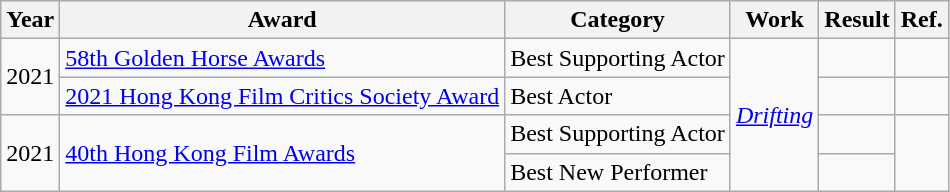<table class="wikitable plainrowheaders">
<tr>
<th>Year</th>
<th>Award</th>
<th>Category</th>
<th>Work</th>
<th>Result</th>
<th>Ref.</th>
</tr>
<tr>
<td rowspan="2">2021</td>
<td><a href='#'>58th Golden Horse Awards</a></td>
<td>Best Supporting Actor</td>
<td rowspan="4"><em><a href='#'>Drifting</a></em></td>
<td></td>
<td></td>
</tr>
<tr>
<td><a href='#'>2021 Hong Kong Film Critics Society Award</a></td>
<td>Best Actor</td>
<td></td>
<td></td>
</tr>
<tr>
<td rowspan="2">2021</td>
<td rowspan="2"><a href='#'>40th Hong Kong Film Awards</a></td>
<td>Best Supporting Actor</td>
<td></td>
<td rowspan="2"></td>
</tr>
<tr>
<td>Best New Performer</td>
<td></td>
</tr>
</table>
